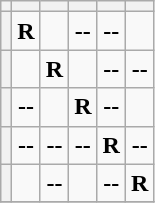<table class="wikitable" style="text-align:center">
<tr>
<th></th>
<th></th>
<th></th>
<th></th>
<th></th>
<th></th>
</tr>
<tr>
<th></th>
<td><strong>R</strong></td>
<td></td>
<td><strong>--</strong></td>
<td><strong>--</strong></td>
<td></td>
</tr>
<tr>
<th></th>
<td></td>
<td><strong>R</strong></td>
<td></td>
<td><strong>--</strong></td>
<td><strong>--</strong></td>
</tr>
<tr>
<th></th>
<td><strong>--</strong></td>
<td></td>
<td><strong>R</strong></td>
<td><strong>--</strong></td>
<td></td>
</tr>
<tr>
<th></th>
<td><strong>--</strong></td>
<td><strong>--</strong></td>
<td><strong>--</strong></td>
<td><strong>R</strong></td>
<td><strong>--</strong></td>
</tr>
<tr>
<th></th>
<td></td>
<td><strong>--</strong></td>
<td></td>
<td><strong>--</strong></td>
<td><strong>R</strong></td>
</tr>
<tr>
</tr>
</table>
